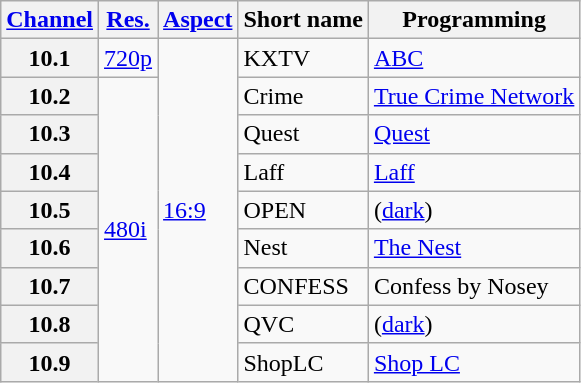<table class="wikitable">
<tr>
<th scope = "col"><a href='#'>Channel</a></th>
<th scope = "col"><a href='#'>Res.</a></th>
<th scope = "col"><a href='#'>Aspect</a></th>
<th scope = "col">Short name</th>
<th scope = "col">Programming</th>
</tr>
<tr>
<th scope = "row">10.1</th>
<td><a href='#'>720p</a></td>
<td rowspan="9"><a href='#'>16:9</a></td>
<td>KXTV</td>
<td><a href='#'>ABC</a></td>
</tr>
<tr>
<th scope = "row">10.2</th>
<td rowspan="8"><a href='#'>480i</a></td>
<td>Crime</td>
<td><a href='#'>True Crime Network</a></td>
</tr>
<tr>
<th scope = "row">10.3</th>
<td>Quest</td>
<td><a href='#'>Quest</a></td>
</tr>
<tr>
<th scope = "row">10.4</th>
<td>Laff</td>
<td><a href='#'>Laff</a></td>
</tr>
<tr>
<th scope = "row">10.5</th>
<td>OPEN</td>
<td>(<a href='#'>dark</a>)</td>
</tr>
<tr>
<th scope = "row">10.6</th>
<td>Nest</td>
<td><a href='#'>The Nest</a></td>
</tr>
<tr>
<th scope = "row">10.7</th>
<td>CONFESS</td>
<td>Confess by Nosey</td>
</tr>
<tr>
<th scope = "row">10.8</th>
<td>QVC</td>
<td>(<a href='#'>dark</a>)</td>
</tr>
<tr>
<th scope = "row">10.9</th>
<td>ShopLC</td>
<td><a href='#'>Shop LC</a></td>
</tr>
</table>
